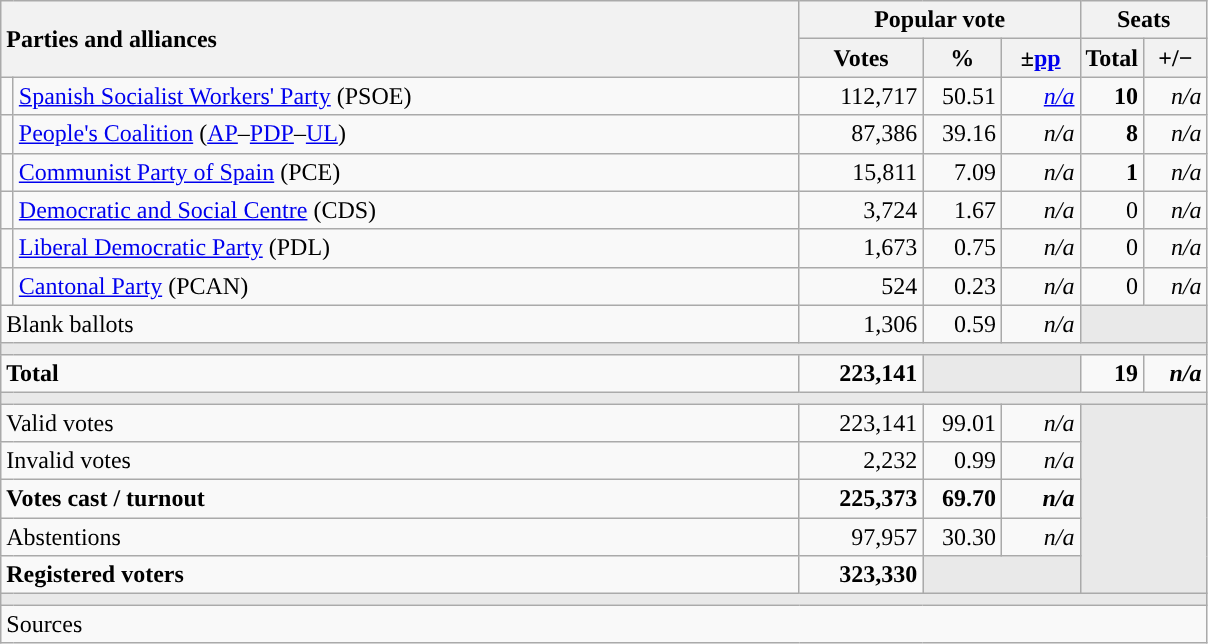<table class="wikitable" style="text-align:right;">
<tr>
<th style="text-align:left;" rowspan="2" colspan="2" width="525">Parties and alliances</th>
<th colspan="3">Popular vote</th>
<th colspan="2">Seats</th>
</tr>
<tr>
<th width="75">Votes</th>
<th width="45">%</th>
<th width="45">±<a href='#'>pp</a></th>
<th width="35">Total</th>
<th width="35">+/−</th>
</tr>
<tr>
<td width="1" style="color:inherit;background:"></td>
<td align="left"><a href='#'>Spanish Socialist Workers' Party</a> (PSOE)</td>
<td>112,717</td>
<td>50.51</td>
<td><em><a href='#'>n/a</a></em></td>
<td><strong>10</strong></td>
<td><em>n/a</em></td>
</tr>
<tr>
<td style="color:inherit;background:"></td>
<td align="left"><a href='#'>People's Coalition</a> (<a href='#'>AP</a>–<a href='#'>PDP</a>–<a href='#'>UL</a>)</td>
<td>87,386</td>
<td>39.16</td>
<td><em>n/a</em></td>
<td><strong>8</strong></td>
<td><em>n/a</em></td>
</tr>
<tr>
<td style="color:inherit;background:"></td>
<td align="left"><a href='#'>Communist Party of Spain</a> (PCE)</td>
<td>15,811</td>
<td>7.09</td>
<td><em>n/a</em></td>
<td><strong>1</strong></td>
<td><em>n/a</em></td>
</tr>
<tr>
<td style="color:inherit;background:"></td>
<td align="left"><a href='#'>Democratic and Social Centre</a> (CDS)</td>
<td>3,724</td>
<td>1.67</td>
<td><em>n/a</em></td>
<td>0</td>
<td><em>n/a</em></td>
</tr>
<tr>
<td style="color:inherit;background:"></td>
<td align="left"><a href='#'>Liberal Democratic Party</a> (PDL)</td>
<td>1,673</td>
<td>0.75</td>
<td><em>n/a</em></td>
<td>0</td>
<td><em>n/a</em></td>
</tr>
<tr>
<td style="color:inherit;background:"></td>
<td align="left"><a href='#'>Cantonal Party</a> (PCAN)</td>
<td>524</td>
<td>0.23</td>
<td><em>n/a</em></td>
<td>0</td>
<td><em>n/a</em></td>
</tr>
<tr>
<td align="left" colspan="2">Blank ballots</td>
<td>1,306</td>
<td>0.59</td>
<td><em>n/a</em></td>
<td bgcolor="#E9E9E9" colspan="2"></td>
</tr>
<tr>
<td colspan="7" bgcolor="#E9E9E9"></td>
</tr>
<tr style="font-weight:bold;">
<td align="left" colspan="2">Total</td>
<td>223,141</td>
<td bgcolor="#E9E9E9" colspan="2"></td>
<td>19</td>
<td><em>n/a</em></td>
</tr>
<tr>
<td colspan="7" bgcolor="#E9E9E9"></td>
</tr>
<tr>
<td align="left" colspan="2">Valid votes</td>
<td>223,141</td>
<td>99.01</td>
<td><em>n/a</em></td>
<td bgcolor="#E9E9E9" colspan="2" rowspan="5"></td>
</tr>
<tr>
<td align="left" colspan="2">Invalid votes</td>
<td>2,232</td>
<td>0.99</td>
<td><em>n/a</em></td>
</tr>
<tr style="font-weight:bold;">
<td align="left" colspan="2">Votes cast / turnout</td>
<td>225,373</td>
<td>69.70</td>
<td><em>n/a</em></td>
</tr>
<tr>
<td align="left" colspan="2">Abstentions</td>
<td>97,957</td>
<td>30.30</td>
<td><em>n/a</em></td>
</tr>
<tr style="font-weight:bold;">
<td align="left" colspan="2">Registered voters</td>
<td>323,330</td>
<td bgcolor="#E9E9E9" colspan="2"></td>
</tr>
<tr>
<td colspan="7" bgcolor="#E9E9E9"></td>
</tr>
<tr>
<td align="left" colspan="7">Sources</td>
</tr>
</table>
